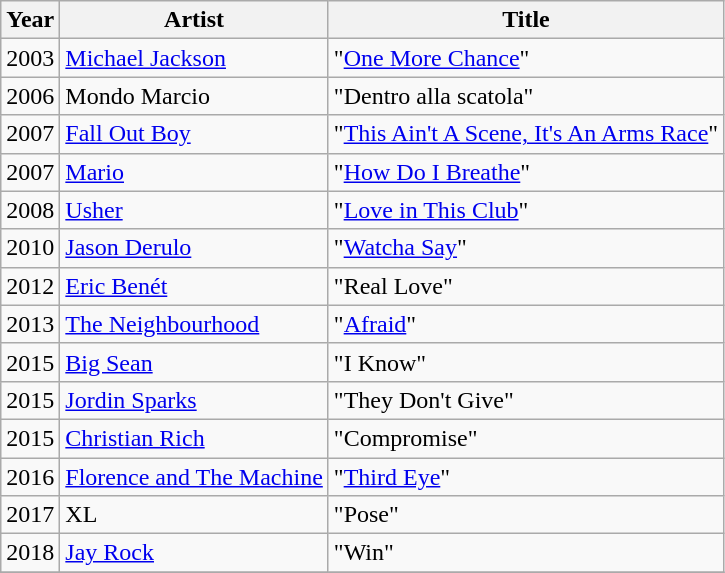<table class = "wikitable sortable">
<tr>
<th>Year</th>
<th>Artist</th>
<th>Title</th>
</tr>
<tr>
<td>2003</td>
<td><a href='#'>Michael Jackson</a></td>
<td>"<a href='#'>One More Chance</a>"</td>
</tr>
<tr>
<td>2006</td>
<td>Mondo Marcio</td>
<td>"Dentro alla scatola"</td>
</tr>
<tr>
<td>2007</td>
<td><a href='#'>Fall Out Boy</a></td>
<td>"<a href='#'>This Ain't A Scene, It's An Arms Race</a>"</td>
</tr>
<tr>
<td>2007</td>
<td><a href='#'>Mario</a></td>
<td>"<a href='#'>How Do I Breathe</a>"</td>
</tr>
<tr>
<td>2008</td>
<td><a href='#'>Usher</a></td>
<td>"<a href='#'>Love in This Club</a>"</td>
</tr>
<tr>
<td>2010</td>
<td><a href='#'>Jason Derulo</a></td>
<td>"<a href='#'>Watcha Say</a>"</td>
</tr>
<tr>
<td>2012</td>
<td><a href='#'>Eric Benét</a></td>
<td>"Real Love"</td>
</tr>
<tr>
<td>2013</td>
<td><a href='#'>The Neighbourhood</a></td>
<td>"<a href='#'>Afraid</a>"</td>
</tr>
<tr>
<td>2015</td>
<td><a href='#'>Big Sean</a></td>
<td>"I Know"</td>
</tr>
<tr>
<td>2015</td>
<td><a href='#'>Jordin Sparks</a></td>
<td>"They Don't Give"</td>
</tr>
<tr>
<td>2015</td>
<td><a href='#'>Christian Rich</a></td>
<td>"Compromise"</td>
</tr>
<tr>
<td>2016</td>
<td><a href='#'>Florence and The Machine</a></td>
<td>"<a href='#'>Third Eye</a>"</td>
</tr>
<tr>
<td>2017</td>
<td>XL</td>
<td>"Pose"</td>
</tr>
<tr>
<td>2018</td>
<td><a href='#'>Jay Rock</a></td>
<td>"Win"</td>
</tr>
<tr>
</tr>
</table>
